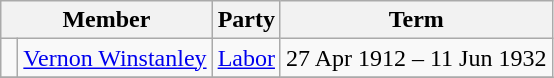<table class="wikitable">
<tr>
<th colspan=2>Member</th>
<th>Party</th>
<th>Term</th>
</tr>
<tr>
<td> </td>
<td><a href='#'>Vernon Winstanley</a></td>
<td><a href='#'>Labor</a></td>
<td>27 Apr 1912 – 11 Jun 1932</td>
</tr>
<tr>
</tr>
</table>
